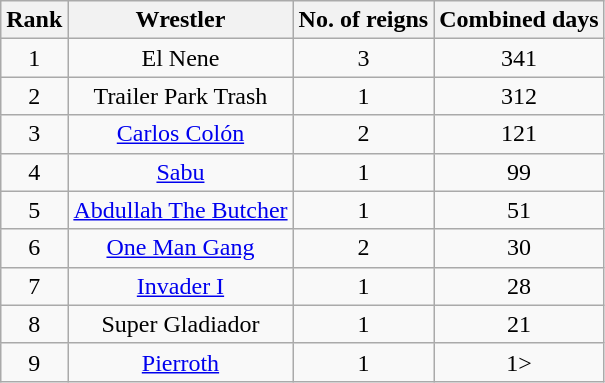<table class="wikitable sortable" style="text-align:center;">
<tr>
<th scope="col">Rank</th>
<th scope="col">Wrestler</th>
<th scope="col">No. of reigns</th>
<th scope="col">Combined days</th>
</tr>
<tr>
<td>1</td>
<td>El Nene</td>
<td>3</td>
<td>341</td>
</tr>
<tr>
<td>2</td>
<td>Trailer Park Trash</td>
<td>1</td>
<td>312</td>
</tr>
<tr>
<td>3</td>
<td><a href='#'>Carlos Colón</a></td>
<td>2</td>
<td>121</td>
</tr>
<tr>
<td>4</td>
<td><a href='#'>Sabu</a></td>
<td>1</td>
<td>99</td>
</tr>
<tr>
<td>5</td>
<td><a href='#'>Abdullah The Butcher</a></td>
<td>1</td>
<td>51</td>
</tr>
<tr>
<td>6</td>
<td><a href='#'>One Man Gang</a></td>
<td>2</td>
<td>30</td>
</tr>
<tr>
<td>7</td>
<td><a href='#'>Invader I</a></td>
<td>1</td>
<td>28</td>
</tr>
<tr>
<td>8</td>
<td>Super Gladiador</td>
<td>1</td>
<td>21</td>
</tr>
<tr>
<td>9</td>
<td><a href='#'>Pierroth</a></td>
<td>1</td>
<td>1></td>
</tr>
</table>
